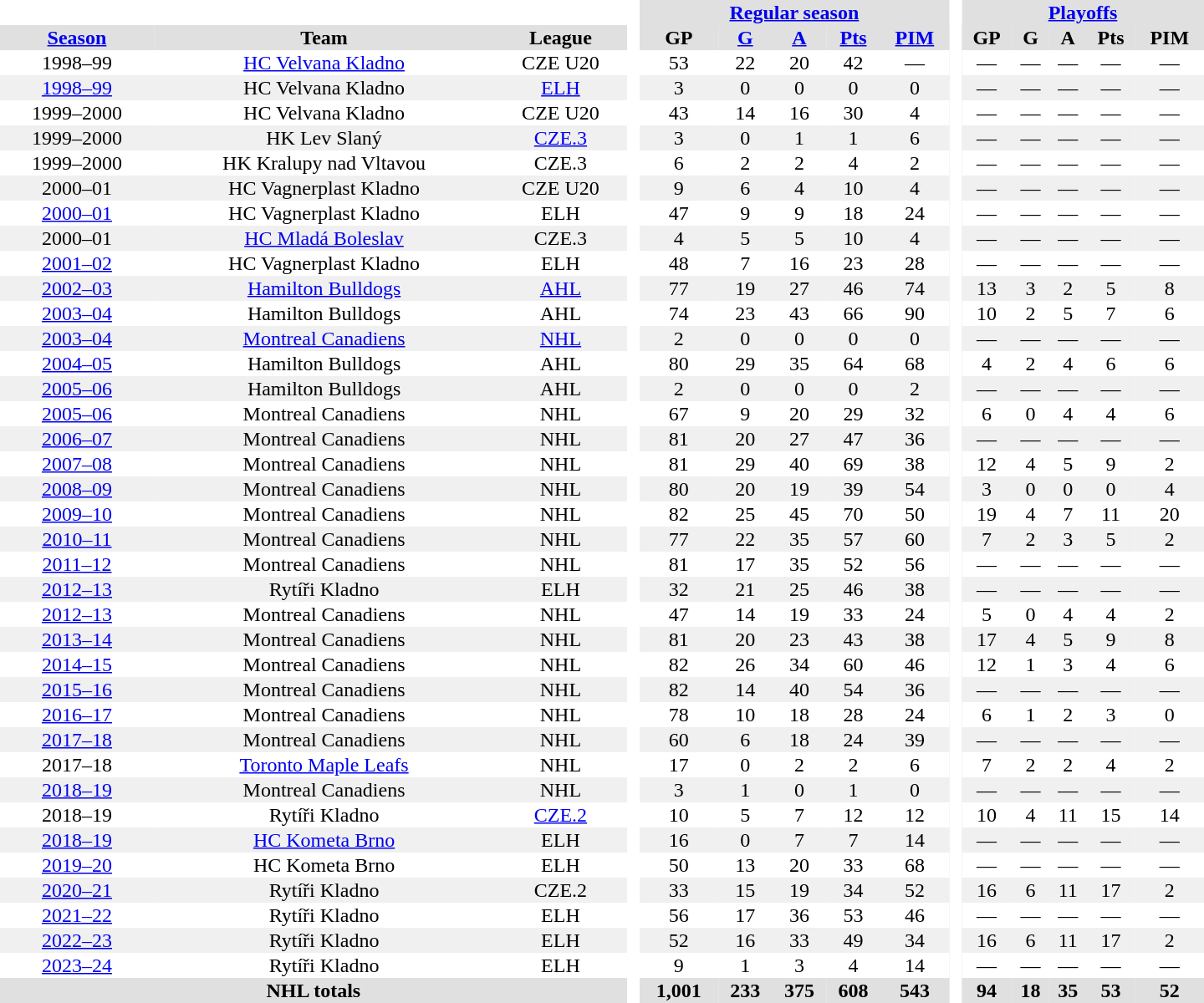<table border="0" cellpadding="1" cellspacing="0" style="text-align:center; width:60em;">
<tr bgcolor="#e0e0e0">
<th colspan="3" bgcolor="#ffffff"> </th>
<th rowspan="100" bgcolor="#ffffff"> </th>
<th colspan="5"><a href='#'>Regular season</a></th>
<th rowspan="100" bgcolor="#ffffff"> </th>
<th colspan="5"><a href='#'>Playoffs</a></th>
</tr>
<tr bgcolor="#e0e0e0">
<th><a href='#'>Season</a></th>
<th>Team</th>
<th>League</th>
<th>GP</th>
<th><a href='#'>G</a></th>
<th><a href='#'>A</a></th>
<th><a href='#'>Pts</a></th>
<th><a href='#'>PIM</a></th>
<th>GP</th>
<th>G</th>
<th>A</th>
<th>Pts</th>
<th>PIM</th>
</tr>
<tr>
<td>1998–99</td>
<td><a href='#'>HC Velvana Kladno</a></td>
<td>CZE U20</td>
<td>53</td>
<td>22</td>
<td>20</td>
<td>42</td>
<td>—</td>
<td>—</td>
<td>—</td>
<td>—</td>
<td>—</td>
<td>—</td>
</tr>
<tr bgcolor="#f0f0f0">
<td><a href='#'>1998–99</a></td>
<td>HC Velvana Kladno</td>
<td><a href='#'>ELH</a></td>
<td>3</td>
<td>0</td>
<td>0</td>
<td>0</td>
<td>0</td>
<td>—</td>
<td>—</td>
<td>—</td>
<td>—</td>
<td>—</td>
</tr>
<tr>
<td>1999–2000</td>
<td>HC Velvana Kladno</td>
<td>CZE U20</td>
<td>43</td>
<td>14</td>
<td>16</td>
<td>30</td>
<td>4</td>
<td>—</td>
<td>—</td>
<td>—</td>
<td>—</td>
<td>—</td>
</tr>
<tr bgcolor="#f0f0f0">
<td>1999–2000</td>
<td>HK Lev Slaný</td>
<td><a href='#'>CZE.3</a></td>
<td>3</td>
<td>0</td>
<td>1</td>
<td>1</td>
<td>6</td>
<td>—</td>
<td>—</td>
<td>—</td>
<td>—</td>
<td>—</td>
</tr>
<tr>
<td>1999–2000</td>
<td>HK Kralupy nad Vltavou</td>
<td>CZE.3</td>
<td>6</td>
<td>2</td>
<td>2</td>
<td>4</td>
<td>2</td>
<td>—</td>
<td>—</td>
<td>—</td>
<td>—</td>
<td>—</td>
</tr>
<tr bgcolor="#f0f0f0">
<td>2000–01</td>
<td>HC Vagnerplast Kladno</td>
<td>CZE U20</td>
<td>9</td>
<td>6</td>
<td>4</td>
<td>10</td>
<td>4</td>
<td>—</td>
<td>—</td>
<td>—</td>
<td>—</td>
<td>—</td>
</tr>
<tr>
<td><a href='#'>2000–01</a></td>
<td>HC Vagnerplast Kladno</td>
<td>ELH</td>
<td>47</td>
<td>9</td>
<td>9</td>
<td>18</td>
<td>24</td>
<td>—</td>
<td>—</td>
<td>—</td>
<td>—</td>
<td>—</td>
</tr>
<tr bgcolor="#f0f0f0">
<td>2000–01</td>
<td><a href='#'>HC Mladá Boleslav</a></td>
<td>CZE.3</td>
<td>4</td>
<td>5</td>
<td>5</td>
<td>10</td>
<td>4</td>
<td>—</td>
<td>—</td>
<td>—</td>
<td>—</td>
<td>—</td>
</tr>
<tr>
<td><a href='#'>2001–02</a></td>
<td>HC Vagnerplast Kladno</td>
<td>ELH</td>
<td>48</td>
<td>7</td>
<td>16</td>
<td>23</td>
<td>28</td>
<td>—</td>
<td>—</td>
<td>—</td>
<td>—</td>
<td>—</td>
</tr>
<tr bgcolor="#f0f0f0">
<td><a href='#'>2002–03</a></td>
<td><a href='#'>Hamilton Bulldogs</a></td>
<td><a href='#'>AHL</a></td>
<td>77</td>
<td>19</td>
<td>27</td>
<td>46</td>
<td>74</td>
<td>13</td>
<td>3</td>
<td>2</td>
<td>5</td>
<td>8</td>
</tr>
<tr>
<td><a href='#'>2003–04</a></td>
<td>Hamilton Bulldogs</td>
<td>AHL</td>
<td>74</td>
<td>23</td>
<td>43</td>
<td>66</td>
<td>90</td>
<td>10</td>
<td>2</td>
<td>5</td>
<td>7</td>
<td>6</td>
</tr>
<tr bgcolor="#f0f0f0">
<td><a href='#'>2003–04</a></td>
<td><a href='#'>Montreal Canadiens</a></td>
<td><a href='#'>NHL</a></td>
<td>2</td>
<td>0</td>
<td>0</td>
<td>0</td>
<td>0</td>
<td>—</td>
<td>—</td>
<td>—</td>
<td>—</td>
<td>—</td>
</tr>
<tr>
<td><a href='#'>2004–05</a></td>
<td>Hamilton Bulldogs</td>
<td>AHL</td>
<td>80</td>
<td>29</td>
<td>35</td>
<td>64</td>
<td>68</td>
<td>4</td>
<td>2</td>
<td>4</td>
<td>6</td>
<td>6</td>
</tr>
<tr bgcolor="#f0f0f0">
<td><a href='#'>2005–06</a></td>
<td>Hamilton Bulldogs</td>
<td>AHL</td>
<td>2</td>
<td>0</td>
<td>0</td>
<td>0</td>
<td>2</td>
<td>—</td>
<td>—</td>
<td>—</td>
<td>—</td>
<td>—</td>
</tr>
<tr>
<td><a href='#'>2005–06</a></td>
<td>Montreal Canadiens</td>
<td>NHL</td>
<td>67</td>
<td>9</td>
<td>20</td>
<td>29</td>
<td>32</td>
<td>6</td>
<td>0</td>
<td>4</td>
<td>4</td>
<td>6</td>
</tr>
<tr bgcolor="#f0f0f0">
<td><a href='#'>2006–07</a></td>
<td>Montreal Canadiens</td>
<td>NHL</td>
<td>81</td>
<td>20</td>
<td>27</td>
<td>47</td>
<td>36</td>
<td>—</td>
<td>—</td>
<td>—</td>
<td>—</td>
<td>—</td>
</tr>
<tr>
<td><a href='#'>2007–08</a></td>
<td>Montreal Canadiens</td>
<td>NHL</td>
<td>81</td>
<td>29</td>
<td>40</td>
<td>69</td>
<td>38</td>
<td>12</td>
<td>4</td>
<td>5</td>
<td>9</td>
<td>2</td>
</tr>
<tr bgcolor="#f0f0f0">
<td><a href='#'>2008–09</a></td>
<td>Montreal Canadiens</td>
<td>NHL</td>
<td>80</td>
<td>20</td>
<td>19</td>
<td>39</td>
<td>54</td>
<td>3</td>
<td>0</td>
<td>0</td>
<td>0</td>
<td>4</td>
</tr>
<tr>
<td><a href='#'>2009–10</a></td>
<td>Montreal Canadiens</td>
<td>NHL</td>
<td>82</td>
<td>25</td>
<td>45</td>
<td>70</td>
<td>50</td>
<td>19</td>
<td>4</td>
<td>7</td>
<td>11</td>
<td>20</td>
</tr>
<tr bgcolor="#f0f0f0">
<td><a href='#'>2010–11</a></td>
<td>Montreal Canadiens</td>
<td>NHL</td>
<td>77</td>
<td>22</td>
<td>35</td>
<td>57</td>
<td>60</td>
<td>7</td>
<td>2</td>
<td>3</td>
<td>5</td>
<td>2</td>
</tr>
<tr>
<td><a href='#'>2011–12</a></td>
<td>Montreal Canadiens</td>
<td>NHL</td>
<td>81</td>
<td>17</td>
<td>35</td>
<td>52</td>
<td>56</td>
<td>—</td>
<td>—</td>
<td>—</td>
<td>—</td>
<td>—</td>
</tr>
<tr bgcolor="#f0f0f0">
<td><a href='#'>2012–13</a></td>
<td>Rytíři Kladno</td>
<td>ELH</td>
<td>32</td>
<td>21</td>
<td>25</td>
<td>46</td>
<td>38</td>
<td>—</td>
<td>—</td>
<td>—</td>
<td>—</td>
<td>—</td>
</tr>
<tr>
<td><a href='#'>2012–13</a></td>
<td>Montreal Canadiens</td>
<td>NHL</td>
<td>47</td>
<td>14</td>
<td>19</td>
<td>33</td>
<td>24</td>
<td>5</td>
<td>0</td>
<td>4</td>
<td>4</td>
<td>2</td>
</tr>
<tr bgcolor="#f0f0f0">
<td><a href='#'>2013–14</a></td>
<td>Montreal Canadiens</td>
<td>NHL</td>
<td>81</td>
<td>20</td>
<td>23</td>
<td>43</td>
<td>38</td>
<td>17</td>
<td>4</td>
<td>5</td>
<td>9</td>
<td>8</td>
</tr>
<tr>
<td><a href='#'>2014–15</a></td>
<td>Montreal Canadiens</td>
<td>NHL</td>
<td>82</td>
<td>26</td>
<td>34</td>
<td>60</td>
<td>46</td>
<td>12</td>
<td>1</td>
<td>3</td>
<td>4</td>
<td>6</td>
</tr>
<tr bgcolor="#f0f0f0">
<td><a href='#'>2015–16</a></td>
<td>Montreal Canadiens</td>
<td>NHL</td>
<td>82</td>
<td>14</td>
<td>40</td>
<td>54</td>
<td>36</td>
<td>—</td>
<td>—</td>
<td>—</td>
<td>—</td>
<td>—</td>
</tr>
<tr>
<td><a href='#'>2016–17</a></td>
<td>Montreal Canadiens</td>
<td>NHL</td>
<td>78</td>
<td>10</td>
<td>18</td>
<td>28</td>
<td>24</td>
<td>6</td>
<td>1</td>
<td>2</td>
<td>3</td>
<td>0</td>
</tr>
<tr bgcolor="#f0f0f0">
<td><a href='#'>2017–18</a></td>
<td>Montreal Canadiens</td>
<td>NHL</td>
<td>60</td>
<td>6</td>
<td>18</td>
<td>24</td>
<td>39</td>
<td>—</td>
<td>—</td>
<td>—</td>
<td>—</td>
<td>—</td>
</tr>
<tr>
<td>2017–18</td>
<td><a href='#'>Toronto Maple Leafs</a></td>
<td>NHL</td>
<td>17</td>
<td>0</td>
<td>2</td>
<td>2</td>
<td>6</td>
<td>7</td>
<td>2</td>
<td>2</td>
<td>4</td>
<td>2</td>
</tr>
<tr bgcolor="#f0f0f0">
<td><a href='#'>2018–19</a></td>
<td>Montreal Canadiens</td>
<td>NHL</td>
<td>3</td>
<td>1</td>
<td>0</td>
<td>1</td>
<td>0</td>
<td>—</td>
<td>—</td>
<td>—</td>
<td>—</td>
<td>—</td>
</tr>
<tr>
<td>2018–19</td>
<td>Rytíři Kladno</td>
<td><a href='#'>CZE.2</a></td>
<td>10</td>
<td>5</td>
<td>7</td>
<td>12</td>
<td>12</td>
<td>10</td>
<td>4</td>
<td>11</td>
<td>15</td>
<td>14</td>
</tr>
<tr bgcolor="#f0f0f0">
<td><a href='#'>2018–19</a></td>
<td><a href='#'>HC Kometa Brno</a></td>
<td>ELH</td>
<td>16</td>
<td>0</td>
<td>7</td>
<td>7</td>
<td>14</td>
<td>—</td>
<td>—</td>
<td>—</td>
<td>—</td>
<td>—</td>
</tr>
<tr>
<td><a href='#'>2019–20</a></td>
<td>HC Kometa Brno</td>
<td>ELH</td>
<td>50</td>
<td>13</td>
<td>20</td>
<td>33</td>
<td>68</td>
<td>—</td>
<td>—</td>
<td>—</td>
<td>—</td>
<td>—</td>
</tr>
<tr bgcolor="#f0f0f0">
<td><a href='#'>2020–21</a></td>
<td>Rytíři Kladno</td>
<td>CZE.2</td>
<td>33</td>
<td>15</td>
<td>19</td>
<td>34</td>
<td>52</td>
<td>16</td>
<td>6</td>
<td>11</td>
<td>17</td>
<td>2</td>
</tr>
<tr>
<td><a href='#'>2021–22</a></td>
<td>Rytíři Kladno</td>
<td>ELH</td>
<td>56</td>
<td>17</td>
<td>36</td>
<td>53</td>
<td>46</td>
<td>—</td>
<td>—</td>
<td>—</td>
<td>—</td>
<td>—</td>
</tr>
<tr bgcolor="#f0f0f0">
<td><a href='#'>2022–23</a></td>
<td>Rytíři Kladno</td>
<td>ELH</td>
<td>52</td>
<td>16</td>
<td>33</td>
<td>49</td>
<td>34</td>
<td>16</td>
<td>6</td>
<td>11</td>
<td>17</td>
<td>2</td>
</tr>
<tr>
<td><a href='#'>2023–24</a></td>
<td>Rytíři Kladno</td>
<td>ELH</td>
<td>9</td>
<td>1</td>
<td>3</td>
<td>4</td>
<td>14</td>
<td>—</td>
<td>—</td>
<td>—</td>
<td>—</td>
<td>—</td>
</tr>
<tr bgcolor="#e0e0e0">
<th colspan="3">NHL totals</th>
<th>1,001</th>
<th>233</th>
<th>375</th>
<th>608</th>
<th>543</th>
<th>94</th>
<th>18</th>
<th>35</th>
<th>53</th>
<th>52<br></th>
</tr>
</table>
